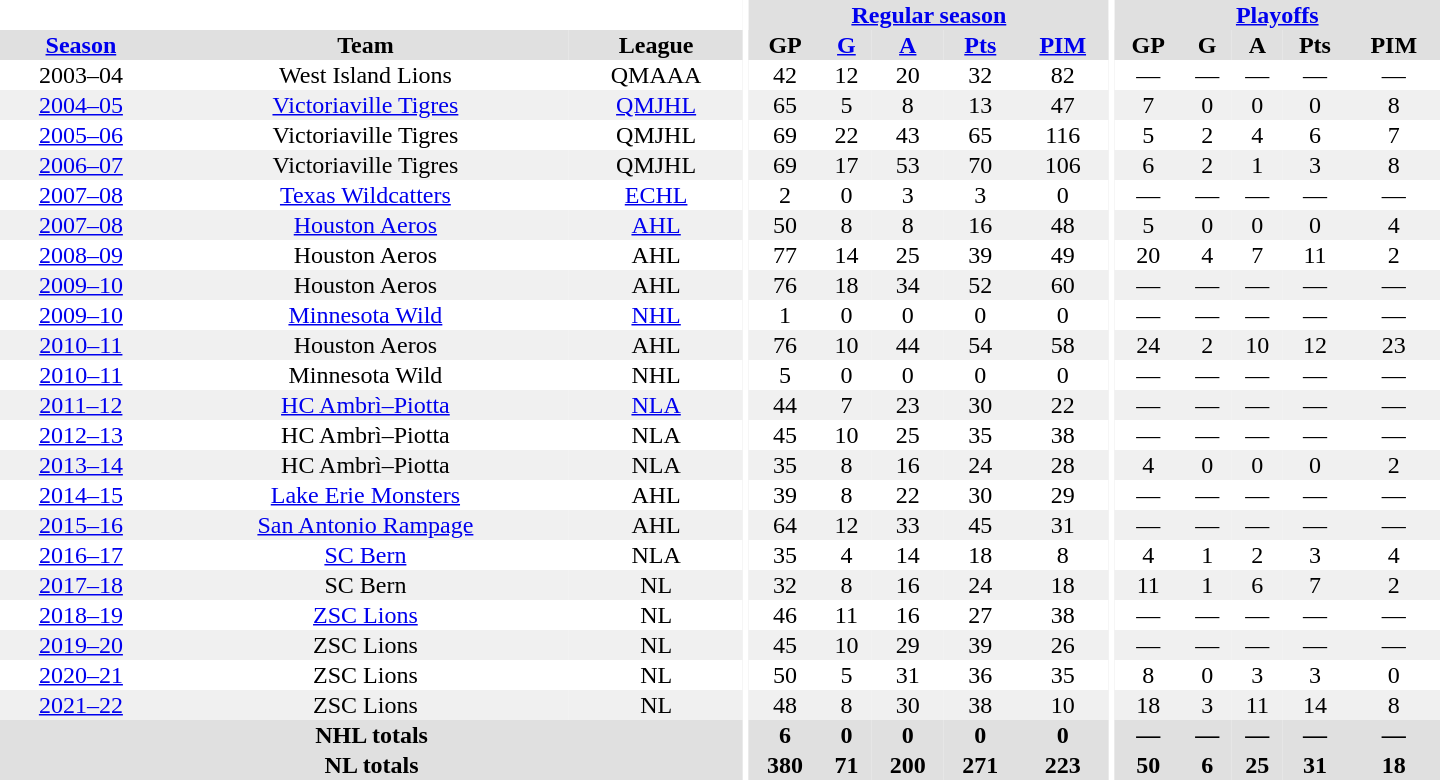<table border="0" cellpadding="1" cellspacing="0" style="text-align:center; width:60em">
<tr bgcolor="#e0e0e0">
<th colspan="3" bgcolor="#ffffff"></th>
<th rowspan="99" bgcolor="#ffffff"></th>
<th colspan="5"><a href='#'>Regular season</a></th>
<th rowspan="99" bgcolor="#ffffff"></th>
<th colspan="5"><a href='#'>Playoffs</a></th>
</tr>
<tr bgcolor="#e0e0e0">
<th><a href='#'>Season</a></th>
<th>Team</th>
<th>League</th>
<th>GP</th>
<th><a href='#'>G</a></th>
<th><a href='#'>A</a></th>
<th><a href='#'>Pts</a></th>
<th><a href='#'>PIM</a></th>
<th>GP</th>
<th>G</th>
<th>A</th>
<th>Pts</th>
<th>PIM</th>
</tr>
<tr>
<td>2003–04</td>
<td>West Island Lions</td>
<td>QMAAA</td>
<td>42</td>
<td>12</td>
<td>20</td>
<td>32</td>
<td>82</td>
<td>—</td>
<td>—</td>
<td>—</td>
<td>—</td>
<td>—</td>
</tr>
<tr bgcolor="#f0f0f0">
<td><a href='#'>2004–05</a></td>
<td><a href='#'>Victoriaville Tigres</a></td>
<td><a href='#'>QMJHL</a></td>
<td>65</td>
<td>5</td>
<td>8</td>
<td>13</td>
<td>47</td>
<td>7</td>
<td>0</td>
<td>0</td>
<td>0</td>
<td>8</td>
</tr>
<tr>
<td><a href='#'>2005–06</a></td>
<td>Victoriaville Tigres</td>
<td>QMJHL</td>
<td>69</td>
<td>22</td>
<td>43</td>
<td>65</td>
<td>116</td>
<td>5</td>
<td>2</td>
<td>4</td>
<td>6</td>
<td>7</td>
</tr>
<tr bgcolor="#f0f0f0">
<td><a href='#'>2006–07</a></td>
<td>Victoriaville Tigres</td>
<td>QMJHL</td>
<td>69</td>
<td>17</td>
<td>53</td>
<td>70</td>
<td>106</td>
<td>6</td>
<td>2</td>
<td>1</td>
<td>3</td>
<td>8</td>
</tr>
<tr>
<td><a href='#'>2007–08</a></td>
<td><a href='#'>Texas Wildcatters</a></td>
<td><a href='#'>ECHL</a></td>
<td>2</td>
<td>0</td>
<td>3</td>
<td>3</td>
<td>0</td>
<td>—</td>
<td>—</td>
<td>—</td>
<td>—</td>
<td>—</td>
</tr>
<tr bgcolor="#f0f0f0">
<td><a href='#'>2007–08</a></td>
<td><a href='#'>Houston Aeros</a></td>
<td><a href='#'>AHL</a></td>
<td>50</td>
<td>8</td>
<td>8</td>
<td>16</td>
<td>48</td>
<td>5</td>
<td>0</td>
<td>0</td>
<td>0</td>
<td>4</td>
</tr>
<tr>
<td><a href='#'>2008–09</a></td>
<td>Houston Aeros</td>
<td>AHL</td>
<td>77</td>
<td>14</td>
<td>25</td>
<td>39</td>
<td>49</td>
<td>20</td>
<td>4</td>
<td>7</td>
<td>11</td>
<td>2</td>
</tr>
<tr bgcolor="#f0f0f0">
<td><a href='#'>2009–10</a></td>
<td>Houston Aeros</td>
<td>AHL</td>
<td>76</td>
<td>18</td>
<td>34</td>
<td>52</td>
<td>60</td>
<td>—</td>
<td>—</td>
<td>—</td>
<td>—</td>
<td>—</td>
</tr>
<tr>
<td><a href='#'>2009–10</a></td>
<td><a href='#'>Minnesota Wild</a></td>
<td><a href='#'>NHL</a></td>
<td>1</td>
<td>0</td>
<td>0</td>
<td>0</td>
<td>0</td>
<td>—</td>
<td>—</td>
<td>—</td>
<td>—</td>
<td>—</td>
</tr>
<tr bgcolor="#f0f0f0">
<td><a href='#'>2010–11</a></td>
<td>Houston Aeros</td>
<td>AHL</td>
<td>76</td>
<td>10</td>
<td>44</td>
<td>54</td>
<td>58</td>
<td>24</td>
<td>2</td>
<td>10</td>
<td>12</td>
<td>23</td>
</tr>
<tr>
<td><a href='#'>2010–11</a></td>
<td>Minnesota Wild</td>
<td>NHL</td>
<td>5</td>
<td>0</td>
<td>0</td>
<td>0</td>
<td>0</td>
<td>—</td>
<td>—</td>
<td>—</td>
<td>—</td>
<td>—</td>
</tr>
<tr bgcolor="#f0f0f0">
<td><a href='#'>2011–12</a></td>
<td><a href='#'>HC Ambrì–Piotta</a></td>
<td><a href='#'>NLA</a></td>
<td>44</td>
<td>7</td>
<td>23</td>
<td>30</td>
<td>22</td>
<td>—</td>
<td>—</td>
<td>—</td>
<td>—</td>
<td>—</td>
</tr>
<tr>
<td><a href='#'>2012–13</a></td>
<td>HC Ambrì–Piotta</td>
<td>NLA</td>
<td>45</td>
<td>10</td>
<td>25</td>
<td>35</td>
<td>38</td>
<td>—</td>
<td>—</td>
<td>—</td>
<td>—</td>
<td>—</td>
</tr>
<tr bgcolor="#f0f0f0">
<td><a href='#'>2013–14</a></td>
<td>HC Ambrì–Piotta</td>
<td>NLA</td>
<td>35</td>
<td>8</td>
<td>16</td>
<td>24</td>
<td>28</td>
<td>4</td>
<td>0</td>
<td>0</td>
<td>0</td>
<td>2</td>
</tr>
<tr>
<td><a href='#'>2014–15</a></td>
<td><a href='#'>Lake Erie Monsters</a></td>
<td>AHL</td>
<td>39</td>
<td>8</td>
<td>22</td>
<td>30</td>
<td>29</td>
<td>—</td>
<td>—</td>
<td>—</td>
<td>—</td>
<td>—</td>
</tr>
<tr bgcolor="#f0f0f0">
<td><a href='#'>2015–16</a></td>
<td><a href='#'>San Antonio Rampage</a></td>
<td>AHL</td>
<td>64</td>
<td>12</td>
<td>33</td>
<td>45</td>
<td>31</td>
<td>—</td>
<td>—</td>
<td>—</td>
<td>—</td>
<td>—</td>
</tr>
<tr>
<td><a href='#'>2016–17</a></td>
<td><a href='#'>SC Bern</a></td>
<td>NLA</td>
<td>35</td>
<td>4</td>
<td>14</td>
<td>18</td>
<td>8</td>
<td>4</td>
<td>1</td>
<td>2</td>
<td>3</td>
<td>4</td>
</tr>
<tr bgcolor="#f0f0f0">
<td><a href='#'>2017–18</a></td>
<td>SC Bern</td>
<td>NL</td>
<td>32</td>
<td>8</td>
<td>16</td>
<td>24</td>
<td>18</td>
<td>11</td>
<td>1</td>
<td>6</td>
<td>7</td>
<td>2</td>
</tr>
<tr>
<td><a href='#'>2018–19</a></td>
<td><a href='#'>ZSC Lions</a></td>
<td>NL</td>
<td>46</td>
<td>11</td>
<td>16</td>
<td>27</td>
<td>38</td>
<td>—</td>
<td>—</td>
<td>—</td>
<td>—</td>
<td>—</td>
</tr>
<tr bgcolor="#f0f0f0">
<td><a href='#'>2019–20</a></td>
<td>ZSC Lions</td>
<td>NL</td>
<td>45</td>
<td>10</td>
<td>29</td>
<td>39</td>
<td>26</td>
<td>—</td>
<td>—</td>
<td>—</td>
<td>—</td>
<td>—</td>
</tr>
<tr>
<td><a href='#'>2020–21</a></td>
<td>ZSC Lions</td>
<td>NL</td>
<td>50</td>
<td>5</td>
<td>31</td>
<td>36</td>
<td>35</td>
<td>8</td>
<td>0</td>
<td>3</td>
<td>3</td>
<td>0</td>
</tr>
<tr bgcolor="#f0f0f0">
<td><a href='#'>2021–22</a></td>
<td>ZSC Lions</td>
<td>NL</td>
<td>48</td>
<td>8</td>
<td>30</td>
<td>38</td>
<td>10</td>
<td>18</td>
<td>3</td>
<td>11</td>
<td>14</td>
<td>8</td>
</tr>
<tr bgcolor="#e0e0e0">
<th colspan="3">NHL totals</th>
<th>6</th>
<th>0</th>
<th>0</th>
<th>0</th>
<th>0</th>
<th>—</th>
<th>—</th>
<th>—</th>
<th>—</th>
<th>—</th>
</tr>
<tr bgcolor="#e0e0e0">
<th colspan="3">NL totals</th>
<th>380</th>
<th>71</th>
<th>200</th>
<th>271</th>
<th>223</th>
<th>50</th>
<th>6</th>
<th>25</th>
<th>31</th>
<th>18</th>
</tr>
</table>
